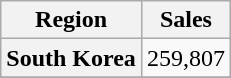<table class="wikitable plainrowheaders" style="text-align:center;">
<tr>
<th>Region</th>
<th>Sales</th>
</tr>
<tr>
<th scope="row">South Korea</th>
<td>259,807</td>
</tr>
<tr>
</tr>
</table>
